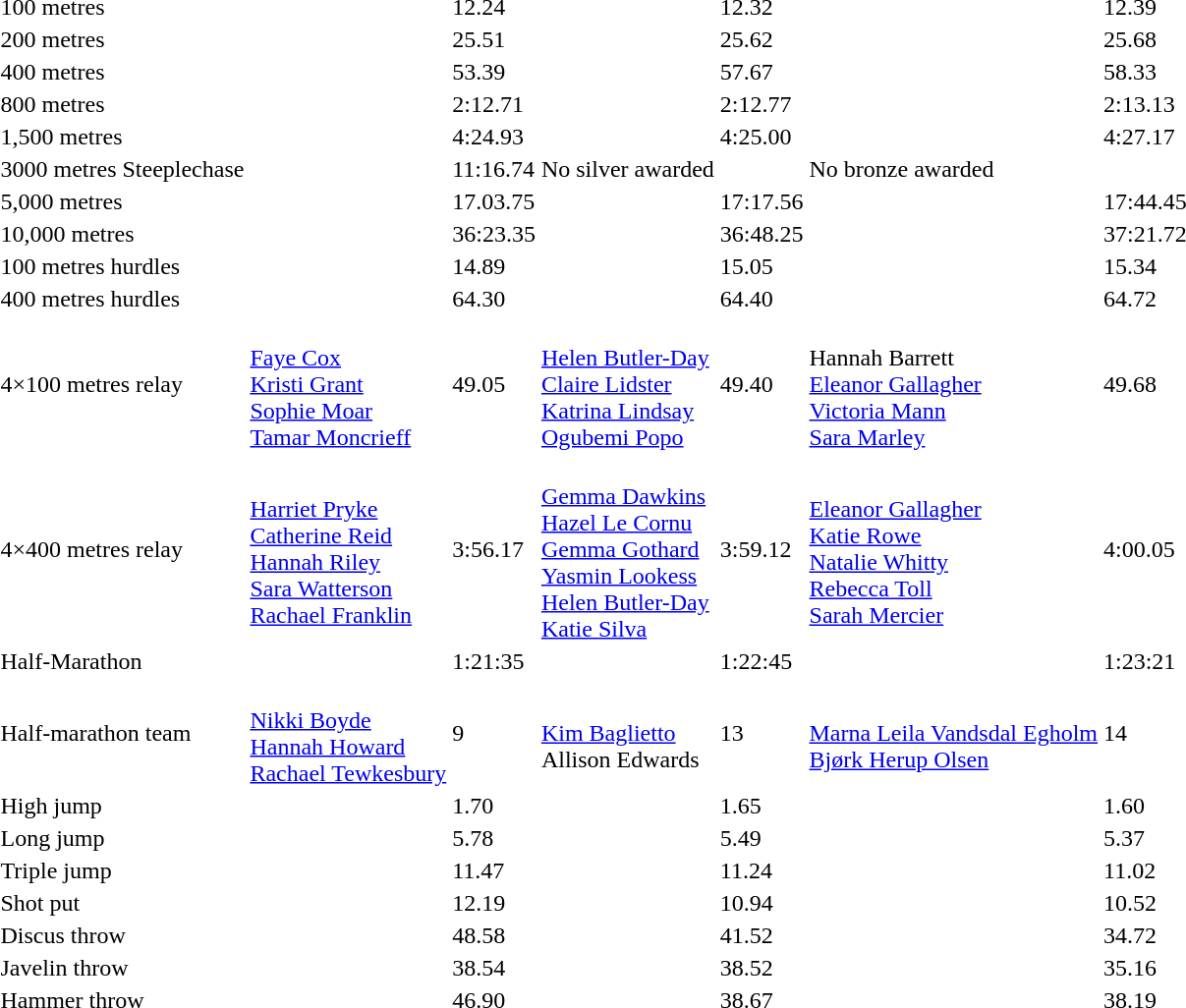<table>
<tr>
<td>100 metres</td>
<td></td>
<td>12.24</td>
<td></td>
<td>12.32</td>
<td></td>
<td>12.39</td>
</tr>
<tr>
<td>200 metres</td>
<td></td>
<td>25.51</td>
<td></td>
<td>25.62</td>
<td></td>
<td>25.68</td>
</tr>
<tr>
<td>400 metres</td>
<td></td>
<td>53.39</td>
<td></td>
<td>57.67</td>
<td></td>
<td>58.33</td>
</tr>
<tr>
<td>800 metres</td>
<td></td>
<td>2:12.71</td>
<td></td>
<td>2:12.77</td>
<td></td>
<td>2:13.13</td>
</tr>
<tr>
<td>1,500 metres</td>
<td></td>
<td>4:24.93</td>
<td></td>
<td>4:25.00</td>
<td></td>
<td>4:27.17</td>
</tr>
<tr>
<td>3000 metres Steeplechase</td>
<td></td>
<td>11:16.74</td>
<td>No silver awarded</td>
<td></td>
<td>No bronze awarded</td>
<td></td>
</tr>
<tr>
<td>5,000 metres</td>
<td></td>
<td>17.03.75</td>
<td></td>
<td>17:17.56</td>
<td></td>
<td>17:44.45</td>
</tr>
<tr>
<td>10,000 metres</td>
<td></td>
<td>36:23.35</td>
<td></td>
<td>36:48.25</td>
<td></td>
<td>37:21.72</td>
</tr>
<tr>
<td>100 metres hurdles</td>
<td></td>
<td>14.89</td>
<td></td>
<td>15.05</td>
<td></td>
<td>15.34</td>
</tr>
<tr>
<td>400 metres hurdles</td>
<td></td>
<td>64.30</td>
<td></td>
<td>64.40</td>
<td></td>
<td>64.72</td>
</tr>
<tr>
<td>4×100 metres relay</td>
<td><br><a href='#'>Faye Cox</a><br><a href='#'>Kristi Grant</a><br><a href='#'>Sophie Moar</a><br><a href='#'>Tamar Moncrieff</a></td>
<td>49.05</td>
<td><br><a href='#'>Helen Butler-Day</a><br><a href='#'>Claire Lidster</a><br><a href='#'>Katrina Lindsay</a><br><a href='#'>Ogubemi Popo</a></td>
<td>49.40</td>
<td><br>Hannah Barrett<br><a href='#'>Eleanor Gallagher</a><br><a href='#'>Victoria Mann</a><br><a href='#'>Sara Marley</a></td>
<td>49.68</td>
</tr>
<tr>
<td>4×400 metres relay</td>
<td><br><a href='#'>Harriet Pryke</a><br><a href='#'>Catherine Reid</a><br><a href='#'>Hannah Riley</a><br><a href='#'>Sara Watterson</a><br><a href='#'>Rachael Franklin</a></td>
<td>3:56.17</td>
<td><br><a href='#'>Gemma Dawkins</a><br><a href='#'>Hazel Le Cornu</a><br><a href='#'>Gemma Gothard</a><br><a href='#'>Yasmin Lookess</a><br><a href='#'>Helen Butler-Day</a><br><a href='#'>Katie Silva</a></td>
<td>3:59.12</td>
<td><br><a href='#'>Eleanor Gallagher</a><br><a href='#'>Katie Rowe</a><br><a href='#'>Natalie Whitty</a><br><a href='#'>Rebecca Toll</a><br><a href='#'>Sarah Mercier</a></td>
<td>4:00.05</td>
</tr>
<tr>
<td>Half-Marathon</td>
<td></td>
<td>1:21:35</td>
<td></td>
<td>1:22:45</td>
<td></td>
<td>1:23:21</td>
</tr>
<tr>
<td>Half-marathon team</td>
<td><br><a href='#'>Nikki Boyde</a><br><a href='#'>Hannah Howard</a><br><a href='#'>Rachael Tewkesbury</a></td>
<td>9</td>
<td><br><a href='#'>Kim Baglietto</a><br>Allison Edwards</td>
<td>13</td>
<td><br><a href='#'>Marna Leila Vandsdal Egholm</a><br><a href='#'>Bjørk Herup Olsen</a></td>
<td>14</td>
</tr>
<tr>
<td>High jump</td>
<td></td>
<td>1.70</td>
<td></td>
<td>1.65</td>
<td></td>
<td>1.60</td>
</tr>
<tr>
<td>Long jump</td>
<td></td>
<td>5.78</td>
<td></td>
<td>5.49</td>
<td></td>
<td>5.37</td>
</tr>
<tr>
<td>Triple jump</td>
<td></td>
<td>11.47</td>
<td></td>
<td>11.24</td>
<td></td>
<td>11.02</td>
</tr>
<tr>
<td>Shot put</td>
<td></td>
<td>12.19</td>
<td></td>
<td>10.94</td>
<td></td>
<td>10.52</td>
</tr>
<tr>
<td>Discus throw</td>
<td></td>
<td>48.58</td>
<td></td>
<td>41.52</td>
<td></td>
<td>34.72</td>
</tr>
<tr>
<td>Javelin throw</td>
<td></td>
<td>38.54</td>
<td></td>
<td>38.52</td>
<td></td>
<td>35.16</td>
</tr>
<tr>
<td>Hammer throw</td>
<td></td>
<td>46.90</td>
<td></td>
<td>38.67</td>
<td></td>
<td>38.19</td>
</tr>
</table>
